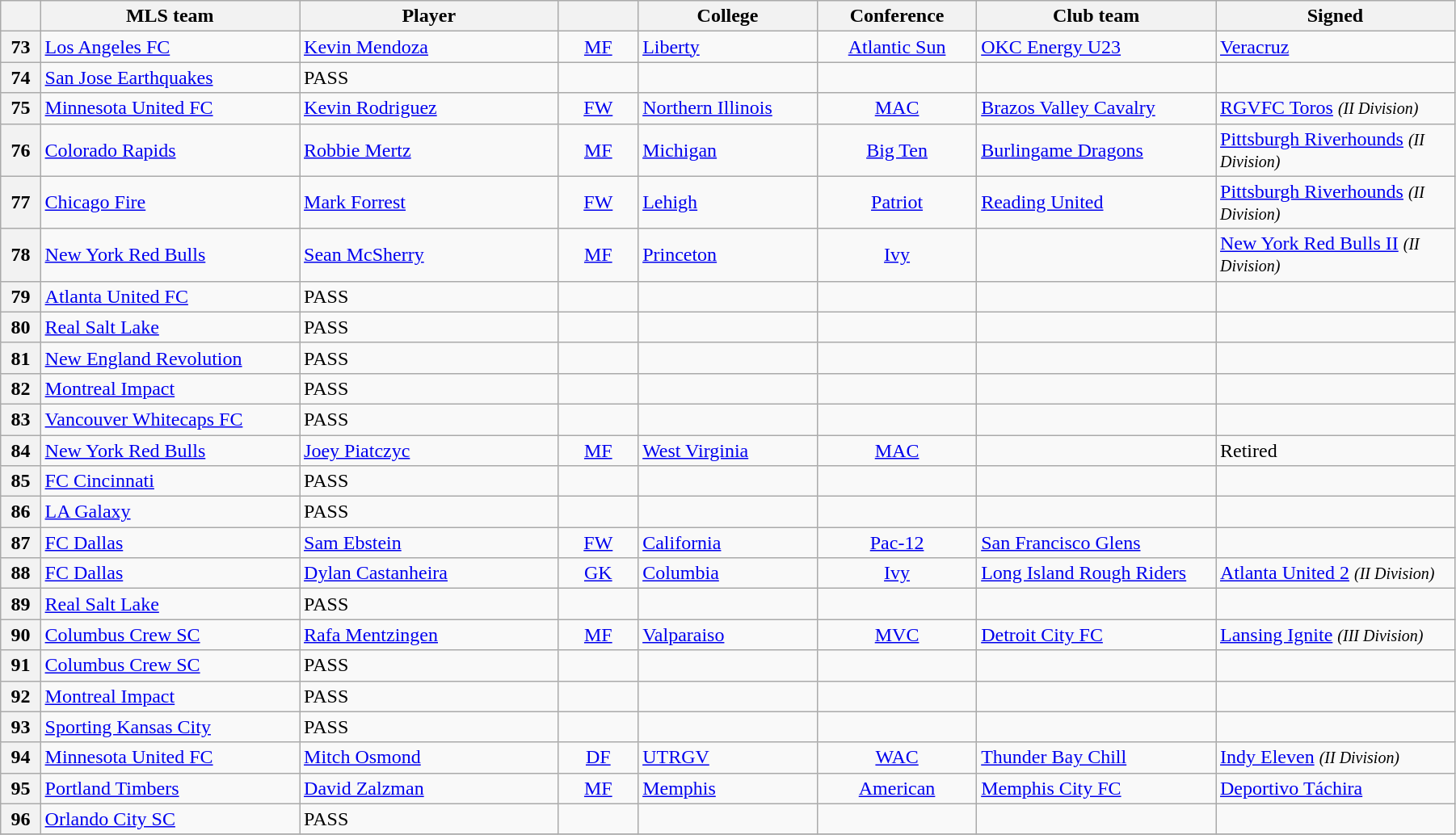<table class="wikitable sortable" style="width:95%">
<tr>
<th width=2%></th>
<th width=13%>MLS team</th>
<th width=13%>Player</th>
<th width=4%></th>
<th width="9%">College</th>
<th width=8%>Conference</th>
<th width="12%">Club team</th>
<th width=12%>Signed</th>
</tr>
<tr>
<th>73</th>
<td><a href='#'>Los Angeles FC</a></td>
<td> <a href='#'>Kevin Mendoza</a></td>
<td align=center><a href='#'>MF</a></td>
<td><a href='#'>Liberty</a></td>
<td align=center><a href='#'>Atlantic Sun</a></td>
<td><a href='#'>OKC Energy U23</a></td>
<td> <a href='#'>Veracruz</a></td>
</tr>
<tr>
<th>74</th>
<td><a href='#'>San Jose Earthquakes</a></td>
<td>PASS</td>
<td></td>
<td></td>
<td></td>
<td></td>
<td></td>
</tr>
<tr>
<th>75</th>
<td><a href='#'>Minnesota United FC</a></td>
<td> <a href='#'>Kevin Rodriguez</a></td>
<td align=center><a href='#'>FW</a></td>
<td><a href='#'>Northern Illinois</a></td>
<td align=center><a href='#'>MAC</a></td>
<td><a href='#'>Brazos Valley Cavalry</a></td>
<td> <a href='#'>RGVFC Toros</a> <em><small>(II Division)</small></em></td>
</tr>
<tr>
<th>76</th>
<td><a href='#'>Colorado Rapids</a></td>
<td> <a href='#'>Robbie Mertz</a></td>
<td align=center><a href='#'>MF</a></td>
<td><a href='#'>Michigan</a></td>
<td align=center><a href='#'>Big Ten</a></td>
<td><a href='#'>Burlingame Dragons</a></td>
<td> <a href='#'>Pittsburgh Riverhounds</a> <em><small>(II Division)</small></em></td>
</tr>
<tr>
<th>77</th>
<td><a href='#'>Chicago Fire</a></td>
<td> <a href='#'>Mark Forrest</a></td>
<td align=center><a href='#'>FW</a></td>
<td><a href='#'>Lehigh</a></td>
<td align=center><a href='#'>Patriot</a></td>
<td><a href='#'>Reading United</a></td>
<td> <a href='#'>Pittsburgh Riverhounds</a> <em><small>(II Division)</small></em></td>
</tr>
<tr>
<th>78</th>
<td><a href='#'>New York Red Bulls</a></td>
<td> <a href='#'>Sean McSherry</a></td>
<td align=center><a href='#'>MF</a></td>
<td><a href='#'>Princeton</a></td>
<td align=center><a href='#'>Ivy</a></td>
<td></td>
<td> <a href='#'>New York Red Bulls II</a> <em><small>(II Division)</small></em></td>
</tr>
<tr>
<th>79</th>
<td><a href='#'>Atlanta United FC</a></td>
<td>PASS</td>
<td></td>
<td></td>
<td></td>
<td></td>
<td></td>
</tr>
<tr>
<th>80</th>
<td><a href='#'>Real Salt Lake</a> </td>
<td>PASS</td>
<td></td>
<td></td>
<td></td>
<td></td>
<td></td>
</tr>
<tr>
<th>81</th>
<td><a href='#'>New England Revolution</a></td>
<td>PASS</td>
<td></td>
<td></td>
<td></td>
<td></td>
<td></td>
</tr>
<tr>
<th>82</th>
<td><a href='#'>Montreal Impact</a></td>
<td>PASS</td>
<td></td>
<td></td>
<td></td>
<td></td>
<td></td>
</tr>
<tr>
<th>83</th>
<td><a href='#'>Vancouver Whitecaps FC</a></td>
<td>PASS</td>
<td></td>
<td></td>
<td></td>
<td></td>
<td></td>
</tr>
<tr>
<th>84</th>
<td><a href='#'>New York Red Bulls</a> </td>
<td> <a href='#'>Joey Piatczyc</a></td>
<td align=center><a href='#'>MF</a></td>
<td><a href='#'>West Virginia</a></td>
<td align=center><a href='#'>MAC</a></td>
<td></td>
<td>Retired</td>
</tr>
<tr>
<th>85</th>
<td><a href='#'>FC Cincinnati</a> </td>
<td>PASS</td>
<td></td>
<td></td>
<td></td>
<td></td>
<td></td>
</tr>
<tr>
<th>86</th>
<td><a href='#'>LA Galaxy</a> </td>
<td>PASS</td>
<td></td>
<td></td>
<td></td>
<td></td>
<td></td>
</tr>
<tr>
<th>87</th>
<td><a href='#'>FC Dallas</a></td>
<td> <a href='#'>Sam Ebstein</a></td>
<td align=center><a href='#'>FW</a></td>
<td><a href='#'>California</a></td>
<td align=center><a href='#'>Pac-12</a></td>
<td><a href='#'>San Francisco Glens</a></td>
<td></td>
</tr>
<tr>
<th>88</th>
<td><a href='#'>FC Dallas</a> </td>
<td> <a href='#'>Dylan Castanheira</a></td>
<td align=center><a href='#'>GK</a></td>
<td><a href='#'>Columbia</a></td>
<td align=center><a href='#'>Ivy</a></td>
<td><a href='#'>Long Island Rough Riders</a></td>
<td> <a href='#'>Atlanta United 2</a> <em><small>(II Division)</small></em></td>
</tr>
<tr>
<th>89</th>
<td><a href='#'>Real Salt Lake</a></td>
<td>PASS</td>
<td></td>
<td></td>
<td></td>
<td></td>
<td></td>
</tr>
<tr>
<th>90</th>
<td><a href='#'>Columbus Crew SC</a></td>
<td> <a href='#'>Rafa Mentzingen</a></td>
<td align=center><a href='#'>MF</a></td>
<td><a href='#'>Valparaiso</a></td>
<td align=center><a href='#'>MVC</a></td>
<td><a href='#'>Detroit City FC</a></td>
<td> <a href='#'>Lansing Ignite</a> <em><small>(III Division)</small></em></td>
</tr>
<tr>
<th>91</th>
<td><a href='#'>Columbus Crew SC</a> </td>
<td>PASS</td>
<td></td>
<td></td>
<td></td>
<td></td>
<td></td>
</tr>
<tr>
<th>92</th>
<td><a href='#'>Montreal Impact</a> </td>
<td>PASS</td>
<td></td>
<td></td>
<td></td>
<td></td>
<td></td>
</tr>
<tr>
<th>93</th>
<td><a href='#'>Sporting Kansas City</a></td>
<td>PASS</td>
<td></td>
<td></td>
<td></td>
<td></td>
<td></td>
</tr>
<tr>
<th>94</th>
<td><a href='#'>Minnesota United FC</a></td>
<td> <a href='#'>Mitch Osmond</a></td>
<td align=center><a href='#'>DF</a></td>
<td><a href='#'>UTRGV</a></td>
<td align=center><a href='#'>WAC</a></td>
<td><a href='#'>Thunder Bay Chill</a></td>
<td> <a href='#'>Indy Eleven</a> <em><small>(II Division)</small></em></td>
</tr>
<tr>
<th>95</th>
<td><a href='#'>Portland Timbers</a></td>
<td> <a href='#'>David Zalzman</a></td>
<td align=center><a href='#'>MF</a></td>
<td><a href='#'>Memphis</a></td>
<td align=center><a href='#'>American</a></td>
<td><a href='#'>Memphis City FC</a></td>
<td> <a href='#'>Deportivo Táchira</a></td>
</tr>
<tr>
<th>96</th>
<td><a href='#'>Orlando City SC</a></td>
<td>PASS</td>
<td></td>
<td></td>
<td></td>
<td></td>
<td></td>
</tr>
<tr>
</tr>
</table>
